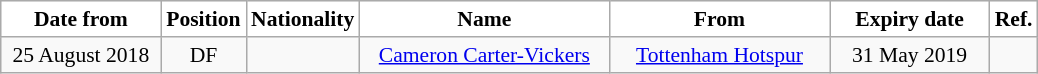<table class="wikitable" style="text-align:center; font-size:90%; ">
<tr>
<th style="background:white; color:black; width:100px;">Date from</th>
<th style="background:white; color:black; width:50px;">Position</th>
<th style="background:white; color:black; width:50px;">Nationality</th>
<th style="background:white; color:black; width:160px;">Name</th>
<th style="background:white; color:black; width:140px;">From</th>
<th style="background:white; color:black; width:100px;">Expiry date</th>
<th style="background:white; color:black;">Ref.</th>
</tr>
<tr>
<td>25 August 2018</td>
<td>DF</td>
<td></td>
<td><a href='#'>Cameron Carter-Vickers</a></td>
<td><a href='#'>Tottenham Hotspur</a></td>
<td>31 May 2019</td>
<td></td>
</tr>
</table>
